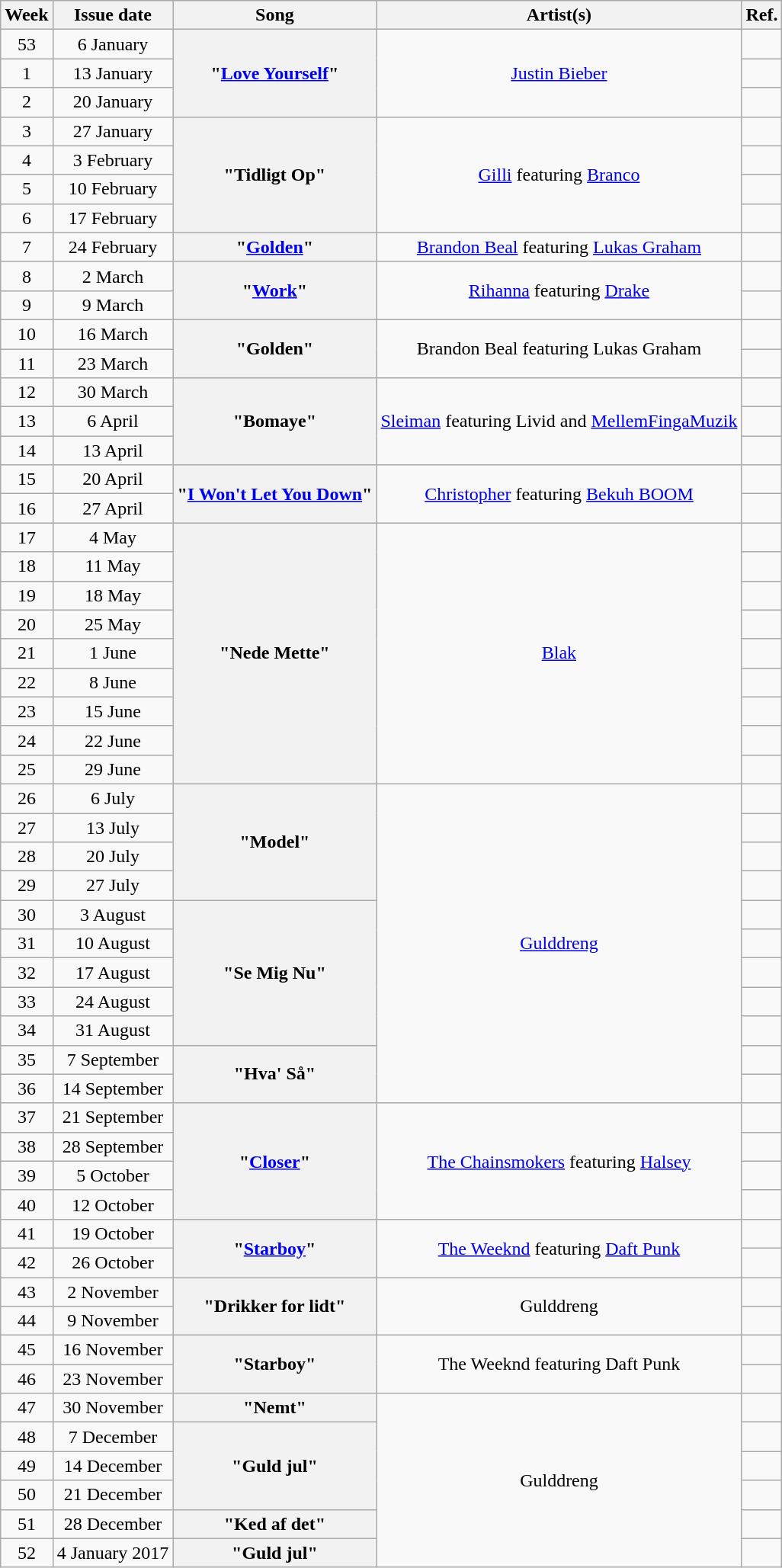<table class="wikitable plainrowheaders" style="text-align: center;">
<tr>
<th scope="col">Week</th>
<th scope="col">Issue date</th>
<th scope="col">Song</th>
<th scope="col">Artist(s)</th>
<th scope="col">Ref.</th>
</tr>
<tr>
<td>53</td>
<td>6 January</td>
<th scope="row" rowspan="3">"<a href='#'>Love Yourself</a>"</th>
<td rowspan="3"><a href='#'>Justin Bieber</a></td>
<td></td>
</tr>
<tr>
<td>1</td>
<td>13 January</td>
<td></td>
</tr>
<tr>
<td>2</td>
<td>20 January</td>
<td></td>
</tr>
<tr>
<td>3</td>
<td>27 January</td>
<th scope="row" rowspan="4">"Tidligt Op"</th>
<td rowspan="4"><a href='#'>Gilli</a> featuring <a href='#'>Branco</a></td>
<td></td>
</tr>
<tr>
<td>4</td>
<td>3 February</td>
<td></td>
</tr>
<tr>
<td>5</td>
<td>10 February</td>
<td></td>
</tr>
<tr>
<td>6</td>
<td>17 February</td>
<td></td>
</tr>
<tr>
<td>7</td>
<td>24 February</td>
<th scope="row">"<a href='#'>Golden</a>"</th>
<td><a href='#'>Brandon Beal</a> featuring <a href='#'>Lukas Graham</a></td>
<td></td>
</tr>
<tr>
<td>8</td>
<td>2 March</td>
<th scope="row" rowspan="2">"<a href='#'>Work</a>"</th>
<td rowspan="2"><a href='#'>Rihanna</a> featuring <a href='#'>Drake</a></td>
<td></td>
</tr>
<tr>
<td>9</td>
<td>9 March</td>
<td></td>
</tr>
<tr>
<td>10</td>
<td>16 March</td>
<th scope="row" rowspan="2">"Golden"</th>
<td rowspan="2">Brandon Beal featuring Lukas Graham</td>
<td></td>
</tr>
<tr>
<td>11</td>
<td>23 March</td>
<td></td>
</tr>
<tr>
<td>12</td>
<td>30 March</td>
<th scope="row" rowspan="3">"Bomaye"</th>
<td rowspan="3"><a href='#'>Sleiman</a> featuring Livid and <a href='#'>MellemFingaMuzik</a></td>
<td></td>
</tr>
<tr>
<td>13</td>
<td>6 April</td>
<td></td>
</tr>
<tr>
<td>14</td>
<td>13 April</td>
<td></td>
</tr>
<tr>
<td>15</td>
<td>20 April</td>
<th scope="row" rowspan="2">"<a href='#'>I Won't Let You Down</a>"</th>
<td rowspan="2"><a href='#'>Christopher</a> featuring <a href='#'>Bekuh BOOM</a></td>
<td></td>
</tr>
<tr>
<td>16</td>
<td>27 April</td>
<td></td>
</tr>
<tr>
<td>17</td>
<td>4 May</td>
<th scope="row" rowspan="9">"Nede Mette"</th>
<td rowspan="9"><a href='#'>Blak</a></td>
<td></td>
</tr>
<tr>
<td>18</td>
<td>11 May</td>
<td></td>
</tr>
<tr>
<td>19</td>
<td>18 May</td>
<td></td>
</tr>
<tr>
<td>20</td>
<td>25 May</td>
<td></td>
</tr>
<tr>
<td>21</td>
<td>1 June</td>
<td></td>
</tr>
<tr>
<td>22</td>
<td>8 June</td>
<td></td>
</tr>
<tr>
<td>23</td>
<td>15 June</td>
<td></td>
</tr>
<tr>
<td>24</td>
<td>22 June</td>
<td></td>
</tr>
<tr>
<td>25</td>
<td>29 June</td>
<td></td>
</tr>
<tr>
<td>26</td>
<td>6 July</td>
<th scope="row" rowspan="4">"Model"</th>
<td rowspan="11"><a href='#'>Gulddreng</a></td>
<td></td>
</tr>
<tr>
<td>27</td>
<td>13 July</td>
<td></td>
</tr>
<tr>
<td>28</td>
<td>20 July</td>
<td></td>
</tr>
<tr>
<td>29</td>
<td>27 July</td>
<td></td>
</tr>
<tr>
<td>30</td>
<td>3 August</td>
<th rowspan="5" scope="row">"Se Mig Nu"</th>
<td></td>
</tr>
<tr>
<td>31</td>
<td>10 August</td>
<td></td>
</tr>
<tr>
<td>32</td>
<td>17 August</td>
<td></td>
</tr>
<tr>
<td>33</td>
<td>24 August</td>
<td></td>
</tr>
<tr>
<td>34</td>
<td>31 August</td>
<td></td>
</tr>
<tr>
<td>35</td>
<td>7 September</td>
<th rowspan="2" scope="row">"Hva' Så"</th>
<td></td>
</tr>
<tr>
<td>36</td>
<td>14 September</td>
<td></td>
</tr>
<tr>
<td>37</td>
<td>21 September</td>
<th rowspan="4" scope="row">"<a href='#'>Closer</a>"</th>
<td rowspan="4"><a href='#'>The Chainsmokers</a> featuring <a href='#'>Halsey</a></td>
<td></td>
</tr>
<tr>
<td>38</td>
<td>28 September</td>
<td></td>
</tr>
<tr>
<td>39</td>
<td>5 October</td>
<td></td>
</tr>
<tr>
<td>40</td>
<td>12 October</td>
<td></td>
</tr>
<tr>
<td>41</td>
<td>19 October</td>
<th rowspan="2" scope="row">"<a href='#'>Starboy</a>"</th>
<td rowspan="2"><a href='#'>The Weeknd</a> featuring <a href='#'>Daft Punk</a></td>
<td></td>
</tr>
<tr>
<td>42</td>
<td>26 October</td>
<td></td>
</tr>
<tr>
<td>43</td>
<td>2 November</td>
<th rowspan="2" scope="row">"Drikker for lidt"</th>
<td rowspan="2">Gulddreng</td>
<td></td>
</tr>
<tr>
<td>44</td>
<td>9 November</td>
<td></td>
</tr>
<tr>
<td>45</td>
<td>16 November</td>
<th rowspan="2" scope="row">"Starboy"</th>
<td rowspan="2">The Weeknd featuring Daft Punk</td>
<td></td>
</tr>
<tr>
<td>46</td>
<td>23 November</td>
<td></td>
</tr>
<tr>
<td>47</td>
<td>30 November</td>
<th scope="row">"Nemt"</th>
<td rowspan="6">Gulddreng</td>
<td></td>
</tr>
<tr>
<td>48</td>
<td>7 December</td>
<th rowspan="3" scope="row">"Guld jul"</th>
<td></td>
</tr>
<tr>
<td>49</td>
<td>14 December</td>
<td></td>
</tr>
<tr>
<td>50</td>
<td>21 December</td>
<td></td>
</tr>
<tr>
<td>51</td>
<td>28 December</td>
<th scope="row">"Ked af det"</th>
<td></td>
</tr>
<tr>
<td>52</td>
<td>4 January 2017</td>
<th rowspan="3" scope="row">"Guld jul"</th>
<td></td>
</tr>
</table>
